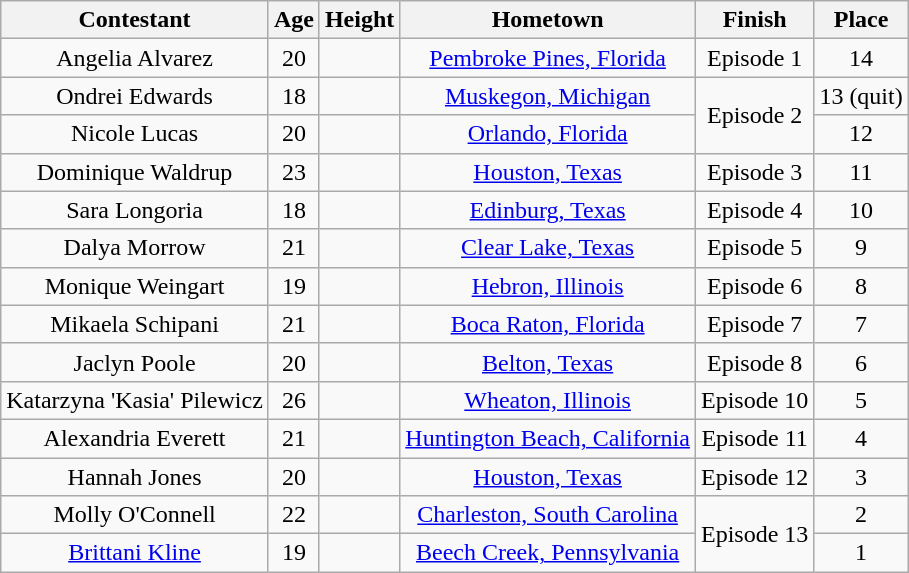<table style="text-align:center;" class="wikitable sortable">
<tr>
<th>Contestant</th>
<th>Age</th>
<th>Height</th>
<th>Hometown</th>
<th>Finish</th>
<th>Place</th>
</tr>
<tr>
<td>Angelia Alvarez</td>
<td>20</td>
<td nowrap></td>
<td nowrap><a href='#'>Pembroke Pines, Florida</a></td>
<td>Episode 1</td>
<td>14</td>
</tr>
<tr>
<td>Ondrei Edwards</td>
<td>18</td>
<td></td>
<td><a href='#'>Muskegon, Michigan</a></td>
<td rowspan="2">Episode 2</td>
<td>13 (quit)</td>
</tr>
<tr>
<td>Nicole Lucas</td>
<td>20</td>
<td></td>
<td><a href='#'>Orlando, Florida</a></td>
<td>12</td>
</tr>
<tr>
<td>Dominique Waldrup</td>
<td>23</td>
<td></td>
<td><a href='#'>Houston, Texas</a></td>
<td>Episode 3</td>
<td>11</td>
</tr>
<tr>
<td>Sara Longoria</td>
<td>18</td>
<td></td>
<td><a href='#'>Edinburg, Texas</a></td>
<td>Episode 4</td>
<td>10</td>
</tr>
<tr>
<td>Dalya Morrow</td>
<td>21</td>
<td></td>
<td><a href='#'>Clear Lake, Texas</a></td>
<td>Episode 5</td>
<td>9</td>
</tr>
<tr>
<td>Monique Weingart</td>
<td>19</td>
<td></td>
<td><a href='#'>Hebron, Illinois</a></td>
<td>Episode 6</td>
<td>8</td>
</tr>
<tr>
<td>Mikaela Schipani</td>
<td>21</td>
<td></td>
<td><a href='#'>Boca Raton, Florida</a></td>
<td>Episode 7</td>
<td>7</td>
</tr>
<tr>
<td>Jaclyn Poole</td>
<td>20</td>
<td></td>
<td><a href='#'>Belton, Texas</a></td>
<td>Episode 8</td>
<td>6</td>
</tr>
<tr>
<td nowrap>Katarzyna 'Kasia' Pilewicz</td>
<td>26</td>
<td nowrap></td>
<td><a href='#'>Wheaton, Illinois</a></td>
<td nowrap>Episode 10</td>
<td>5</td>
</tr>
<tr>
<td>Alexandria Everett</td>
<td>21</td>
<td></td>
<td nowrap><a href='#'>Huntington Beach, California</a></td>
<td>Episode 11</td>
<td>4</td>
</tr>
<tr>
<td>Hannah Jones</td>
<td>20</td>
<td></td>
<td><a href='#'>Houston, Texas</a></td>
<td>Episode 12</td>
<td>3</td>
</tr>
<tr>
<td>Molly O'Connell</td>
<td>22</td>
<td></td>
<td nowrap><a href='#'>Charleston, South Carolina</a></td>
<td rowspan="2">Episode 13</td>
<td>2</td>
</tr>
<tr>
<td><a href='#'>Brittani Kline</a></td>
<td>19</td>
<td></td>
<td><a href='#'>Beech Creek, Pennsylvania</a></td>
<td>1</td>
</tr>
</table>
